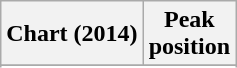<table class="wikitable plainrowheaders sortable">
<tr>
<th>Chart (2014)</th>
<th>Peak <br> position</th>
</tr>
<tr>
</tr>
<tr>
</tr>
<tr>
</tr>
<tr>
</tr>
<tr>
</tr>
<tr>
</tr>
</table>
